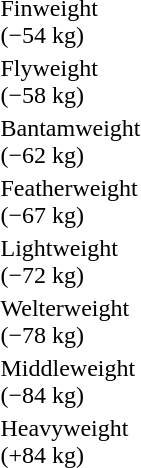<table>
<tr>
<td rowspan=2>Finweight<br>(−54 kg)</td>
<td rowspan=2></td>
<td rowspan=2></td>
<td></td>
</tr>
<tr>
<td></td>
</tr>
<tr>
<td rowspan=2>Flyweight<br>(−58 kg)</td>
<td rowspan=2></td>
<td rowspan=2></td>
<td></td>
</tr>
<tr>
<td></td>
</tr>
<tr>
<td rowspan=2>Bantamweight<br>(−62 kg)</td>
<td rowspan=2></td>
<td rowspan=2></td>
<td></td>
</tr>
<tr>
<td></td>
</tr>
<tr>
<td rowspan=2>Featherweight<br>(−67 kg)</td>
<td rowspan=2></td>
<td rowspan=2></td>
<td></td>
</tr>
<tr>
<td></td>
</tr>
<tr>
<td rowspan=2>Lightweight<br>(−72 kg)</td>
<td rowspan=2></td>
<td rowspan=2></td>
<td></td>
</tr>
<tr>
<td></td>
</tr>
<tr>
<td rowspan=2>Welterweight<br>(−78 kg)</td>
<td rowspan=2></td>
<td rowspan=2></td>
<td></td>
</tr>
<tr>
<td></td>
</tr>
<tr>
<td rowspan=2>Middleweight<br>(−84 kg)</td>
<td rowspan=2></td>
<td rowspan=2></td>
<td></td>
</tr>
<tr>
<td></td>
</tr>
<tr>
<td rowspan=2>Heavyweight<br>(+84 kg)</td>
<td rowspan=2></td>
<td rowspan=2></td>
<td></td>
</tr>
<tr>
<td></td>
</tr>
</table>
